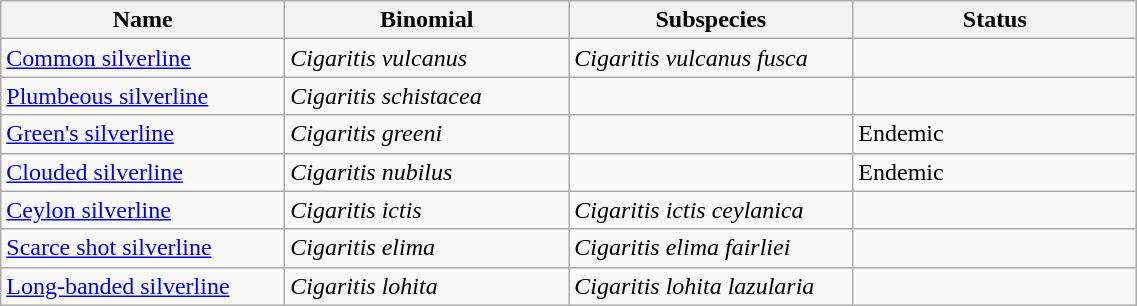<table width=60% class="wikitable">
<tr>
<th width=20%>Name</th>
<th width=20%>Binomial</th>
<th width=20%>Subspecies</th>
<th width=20%>Status</th>
</tr>
<tr>
<td><a href='#'>Common silverline</a><br>
</td>
<td><em>Cigaritis vulcanus</em></td>
<td><em>Cigaritis vulcanus fusca</em></td>
<td></td>
</tr>
<tr>
<td><a href='#'>Plumbeous silverline</a><br>
</td>
<td><em>Cigaritis schistacea</em></td>
<td></td>
<td></td>
</tr>
<tr>
<td><a href='#'>Green's silverline</a></td>
<td><em>Cigaritis greeni</em></td>
<td></td>
<td>Endemic</td>
</tr>
<tr>
<td><a href='#'>Clouded silverline</a></td>
<td><em>Cigaritis nubilus</em></td>
<td></td>
<td>Endemic</td>
</tr>
<tr>
<td><a href='#'>Ceylon silverline</a><br>
</td>
<td><em>Cigaritis ictis</em></td>
<td><em>Cigaritis ictis ceylanica</em></td>
<td></td>
</tr>
<tr>
<td><a href='#'>Scarce shot silverline</a><br></td>
<td><em>Cigaritis elima</em></td>
<td><em>Cigaritis elima fairliei</em></td>
<td></td>
</tr>
<tr>
<td><a href='#'>Long-banded silverline</a><br>

</td>
<td><em>Cigaritis lohita</em></td>
<td><em>Cigaritis lohita lazularia</em></td>
<td></td>
</tr>
</table>
